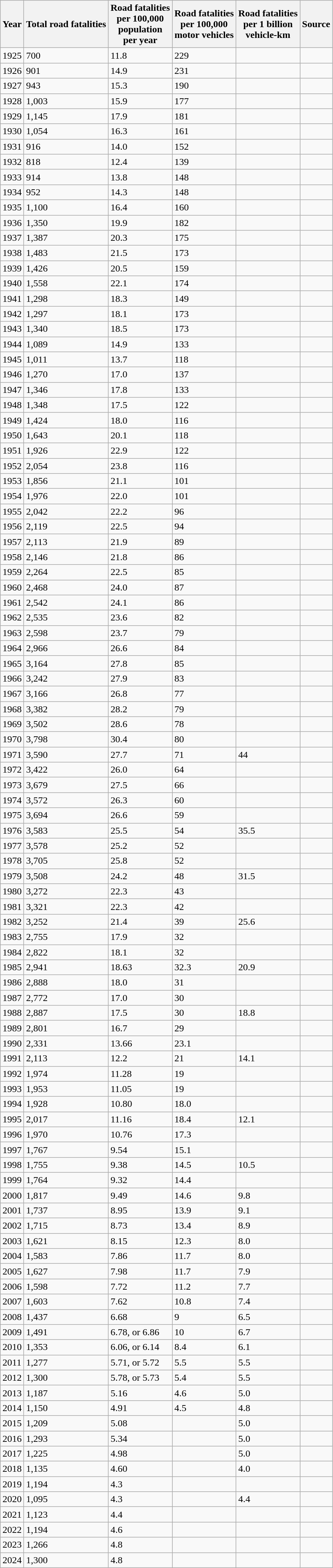<table class="wikitable sortable">
<tr>
<th>Year</th>
<th>Total road fatalities</th>
<th>Road fatalities <br> per 100,000  <br> population<br> per year</th>
<th>Road fatalities <br> per 100,000 <br> motor vehicles</th>
<th>Road fatalities <br> per 1 billion <br> vehicle-km</th>
<th class="sortable">Source</th>
</tr>
<tr>
<td>1925</td>
<td>700</td>
<td>11.8</td>
<td>229</td>
<td></td>
<td></td>
</tr>
<tr>
<td>1926</td>
<td>901</td>
<td>14.9</td>
<td>231</td>
<td></td>
<td></td>
</tr>
<tr>
<td>1927</td>
<td>943</td>
<td>15.3</td>
<td>190</td>
<td></td>
<td></td>
</tr>
<tr>
<td>1928</td>
<td>1,003</td>
<td>15.9</td>
<td>177</td>
<td></td>
<td></td>
</tr>
<tr>
<td>1929</td>
<td>1,145</td>
<td>17.9</td>
<td>181</td>
<td></td>
<td></td>
</tr>
<tr>
<td>1930</td>
<td>1,054</td>
<td>16.3</td>
<td>161</td>
<td></td>
<td></td>
</tr>
<tr>
<td>1931</td>
<td>916</td>
<td>14.0</td>
<td>152</td>
<td></td>
<td></td>
</tr>
<tr>
<td>1932</td>
<td>818</td>
<td>12.4</td>
<td>139</td>
<td></td>
<td></td>
</tr>
<tr>
<td>1933</td>
<td>914</td>
<td>13.8</td>
<td>148</td>
<td></td>
<td></td>
</tr>
<tr>
<td>1934</td>
<td>952</td>
<td>14.3</td>
<td>148</td>
<td></td>
<td></td>
</tr>
<tr>
<td>1935</td>
<td>1,100</td>
<td>16.4</td>
<td>160</td>
<td></td>
<td></td>
</tr>
<tr>
<td>1936</td>
<td>1,350</td>
<td>19.9</td>
<td>182</td>
<td></td>
<td></td>
</tr>
<tr>
<td>1937</td>
<td>1,387</td>
<td>20.3</td>
<td>175</td>
<td></td>
<td></td>
</tr>
<tr>
<td>1938</td>
<td>1,483</td>
<td>21.5</td>
<td>173</td>
<td></td>
<td></td>
</tr>
<tr>
<td>1939</td>
<td>1,426</td>
<td>20.5</td>
<td>159</td>
<td></td>
<td></td>
</tr>
<tr>
<td>1940</td>
<td>1,558</td>
<td>22.1</td>
<td>174</td>
<td></td>
<td></td>
</tr>
<tr>
<td>1941</td>
<td>1,298</td>
<td>18.3</td>
<td>149</td>
<td></td>
<td></td>
</tr>
<tr>
<td>1942</td>
<td>1,297</td>
<td>18.1</td>
<td>173</td>
<td></td>
<td></td>
</tr>
<tr>
<td>1943</td>
<td>1,340</td>
<td>18.5</td>
<td>173</td>
<td></td>
<td></td>
</tr>
<tr>
<td>1944</td>
<td>1,089</td>
<td>14.9</td>
<td>133</td>
<td></td>
<td></td>
</tr>
<tr>
<td>1945</td>
<td>1,011</td>
<td>13.7</td>
<td>118</td>
<td></td>
<td></td>
</tr>
<tr>
<td>1946</td>
<td>1,270</td>
<td>17.0</td>
<td>137</td>
<td></td>
<td></td>
</tr>
<tr>
<td>1947</td>
<td>1,346</td>
<td>17.8</td>
<td>133</td>
<td></td>
<td></td>
</tr>
<tr>
<td>1948</td>
<td>1,348</td>
<td>17.5</td>
<td>122</td>
<td></td>
<td></td>
</tr>
<tr>
<td>1949</td>
<td>1,424</td>
<td>18.0</td>
<td>116</td>
<td></td>
<td></td>
</tr>
<tr>
<td>1950</td>
<td>1,643</td>
<td>20.1</td>
<td>118</td>
<td></td>
<td></td>
</tr>
<tr>
<td>1951</td>
<td>1,926</td>
<td>22.9</td>
<td>122</td>
<td></td>
<td></td>
</tr>
<tr>
<td>1952</td>
<td>2,054</td>
<td>23.8</td>
<td>116</td>
<td></td>
<td></td>
</tr>
<tr>
<td>1953</td>
<td>1,856</td>
<td>21.1</td>
<td>101</td>
<td></td>
<td></td>
</tr>
<tr>
<td>1954</td>
<td>1,976</td>
<td>22.0</td>
<td>101</td>
<td></td>
<td></td>
</tr>
<tr>
<td>1955</td>
<td>2,042</td>
<td>22.2</td>
<td>96</td>
<td></td>
<td></td>
</tr>
<tr>
<td>1956</td>
<td>2,119</td>
<td>22.5</td>
<td>94</td>
<td></td>
<td></td>
</tr>
<tr>
<td>1957</td>
<td>2,113</td>
<td>21.9</td>
<td>89</td>
<td></td>
<td></td>
</tr>
<tr>
<td>1958</td>
<td>2,146</td>
<td>21.8</td>
<td>86</td>
<td></td>
<td></td>
</tr>
<tr>
<td>1959</td>
<td>2,264</td>
<td>22.5</td>
<td>85</td>
<td></td>
<td></td>
</tr>
<tr>
<td>1960</td>
<td>2,468</td>
<td>24.0</td>
<td>87</td>
<td></td>
<td></td>
</tr>
<tr>
<td>1961</td>
<td>2,542</td>
<td>24.1</td>
<td>86</td>
<td></td>
<td></td>
</tr>
<tr>
<td>1962</td>
<td>2,535</td>
<td>23.6</td>
<td>82</td>
<td></td>
<td></td>
</tr>
<tr>
<td>1963</td>
<td>2,598</td>
<td>23.7</td>
<td>79</td>
<td></td>
<td></td>
</tr>
<tr>
<td>1964</td>
<td>2,966</td>
<td>26.6</td>
<td>84</td>
<td></td>
<td></td>
</tr>
<tr>
<td>1965</td>
<td>3,164</td>
<td>27.8</td>
<td>85</td>
<td></td>
<td></td>
</tr>
<tr>
<td>1966</td>
<td>3,242</td>
<td>27.9</td>
<td>83</td>
<td></td>
<td></td>
</tr>
<tr>
<td>1967</td>
<td>3,166</td>
<td>26.8</td>
<td>77</td>
<td></td>
<td></td>
</tr>
<tr>
<td>1968</td>
<td>3,382</td>
<td>28.2</td>
<td>79</td>
<td></td>
<td></td>
</tr>
<tr>
<td>1969</td>
<td>3,502</td>
<td>28.6</td>
<td>78</td>
<td></td>
<td></td>
</tr>
<tr>
<td>1970</td>
<td>3,798</td>
<td>30.4</td>
<td>80</td>
<td></td>
<td></td>
</tr>
<tr>
<td>1971</td>
<td>3,590</td>
<td>27.7</td>
<td>71</td>
<td>44</td>
<td></td>
</tr>
<tr>
<td>1972</td>
<td>3,422</td>
<td>26.0</td>
<td>64</td>
<td></td>
<td></td>
</tr>
<tr>
<td>1973</td>
<td>3,679</td>
<td>27.5</td>
<td>66</td>
<td></td>
<td></td>
</tr>
<tr>
<td>1974</td>
<td>3,572</td>
<td>26.3</td>
<td>60</td>
<td></td>
<td></td>
</tr>
<tr>
<td>1975</td>
<td>3,694</td>
<td>26.6</td>
<td>59</td>
<td></td>
<td></td>
</tr>
<tr>
<td>1976</td>
<td>3,583</td>
<td>25.5</td>
<td>54</td>
<td>35.5</td>
<td></td>
</tr>
<tr>
<td>1977</td>
<td>3,578</td>
<td>25.2</td>
<td>52</td>
<td></td>
<td></td>
</tr>
<tr>
<td>1978</td>
<td>3,705</td>
<td>25.8</td>
<td>52</td>
<td></td>
<td></td>
</tr>
<tr>
<td>1979</td>
<td>3,508</td>
<td>24.2</td>
<td>48</td>
<td>31.5</td>
<td></td>
</tr>
<tr>
<td>1980</td>
<td>3,272</td>
<td>22.3</td>
<td>43</td>
<td></td>
<td></td>
</tr>
<tr>
<td>1981</td>
<td>3,321</td>
<td>22.3</td>
<td>42</td>
<td></td>
<td></td>
</tr>
<tr>
<td>1982</td>
<td>3,252</td>
<td>21.4</td>
<td>39</td>
<td>25.6</td>
<td></td>
</tr>
<tr>
<td>1983</td>
<td>2,755</td>
<td>17.9</td>
<td>32</td>
<td></td>
<td></td>
</tr>
<tr>
<td>1984</td>
<td>2,822</td>
<td>18.1</td>
<td>32</td>
<td></td>
<td></td>
</tr>
<tr>
<td>1985</td>
<td>2,941</td>
<td>18.63</td>
<td>32.3</td>
<td>20.9</td>
<td></td>
</tr>
<tr>
<td>1986</td>
<td>2,888</td>
<td>18.0</td>
<td>31</td>
<td></td>
<td></td>
</tr>
<tr>
<td>1987</td>
<td>2,772</td>
<td>17.0</td>
<td>30</td>
<td></td>
<td></td>
</tr>
<tr>
<td>1988</td>
<td>2,887</td>
<td>17.5</td>
<td>30</td>
<td>18.8</td>
<td></td>
</tr>
<tr>
<td>1989</td>
<td>2,801</td>
<td>16.7</td>
<td>29</td>
<td></td>
<td></td>
</tr>
<tr>
<td>1990</td>
<td>2,331</td>
<td>13.66</td>
<td>23.1</td>
<td></td>
<td></td>
</tr>
<tr>
<td>1991</td>
<td>2,113</td>
<td>12.2</td>
<td>21</td>
<td>14.1</td>
<td></td>
</tr>
<tr>
<td>1992</td>
<td>1,974</td>
<td>11.28</td>
<td>19</td>
<td></td>
<td></td>
</tr>
<tr>
<td>1993</td>
<td>1,953</td>
<td>11.05</td>
<td>19</td>
<td></td>
<td></td>
</tr>
<tr>
<td>1994</td>
<td>1,928</td>
<td>10.80</td>
<td>18.0</td>
<td></td>
<td></td>
</tr>
<tr>
<td>1995</td>
<td>2,017</td>
<td>11.16</td>
<td>18.4</td>
<td>12.1</td>
<td></td>
</tr>
<tr>
<td>1996</td>
<td>1,970</td>
<td>10.76</td>
<td>17.3</td>
<td></td>
<td></td>
</tr>
<tr>
<td>1997</td>
<td>1,767</td>
<td>9.54</td>
<td>15.1</td>
<td></td>
<td></td>
</tr>
<tr>
<td>1998</td>
<td>1,755</td>
<td>9.38</td>
<td>14.5</td>
<td>10.5</td>
<td></td>
</tr>
<tr>
<td>1999</td>
<td>1,764</td>
<td>9.32</td>
<td>14.4</td>
<td></td>
<td></td>
</tr>
<tr>
<td>2000</td>
<td>1,817</td>
<td>9.49</td>
<td>14.6</td>
<td>9.8</td>
<td></td>
</tr>
<tr>
<td>2001</td>
<td>1,737</td>
<td>8.95</td>
<td>13.9</td>
<td>9.1</td>
<td></td>
</tr>
<tr>
<td>2002</td>
<td>1,715</td>
<td>8.73</td>
<td>13.4</td>
<td>8.9</td>
<td></td>
</tr>
<tr>
<td>2003</td>
<td>1,621</td>
<td>8.15</td>
<td>12.3</td>
<td>8.0</td>
<td></td>
</tr>
<tr>
<td>2004</td>
<td>1,583</td>
<td>7.86</td>
<td>11.7</td>
<td>8.0</td>
<td></td>
</tr>
<tr>
<td>2005</td>
<td>1,627</td>
<td>7.98</td>
<td>11.7</td>
<td>7.9</td>
<td></td>
</tr>
<tr>
<td>2006</td>
<td>1,598</td>
<td>7.72</td>
<td>11.2</td>
<td>7.7</td>
<td></td>
</tr>
<tr>
<td>2007</td>
<td>1,603</td>
<td>7.62</td>
<td>10.8</td>
<td>7.4</td>
<td></td>
</tr>
<tr>
<td>2008</td>
<td>1,437</td>
<td>6.68</td>
<td>9</td>
<td>6.5</td>
<td></td>
</tr>
<tr>
<td>2009</td>
<td>1,491</td>
<td>6.78, or 6.86</td>
<td>10</td>
<td>6.7</td>
<td></td>
</tr>
<tr>
<td>2010</td>
<td>1,353</td>
<td>6.06, or 6.14</td>
<td>8.4</td>
<td>6.1</td>
<td></td>
</tr>
<tr>
<td>2011</td>
<td>1,277</td>
<td>5.71, or 5.72</td>
<td>5.5</td>
<td>5.5</td>
<td></td>
</tr>
<tr>
<td>2012</td>
<td>1,300</td>
<td>5.78, or 5.73</td>
<td>5.4</td>
<td>5.5</td>
<td></td>
</tr>
<tr>
<td>2013</td>
<td>1,187</td>
<td>5.16</td>
<td>4.6</td>
<td>5.0</td>
<td></td>
</tr>
<tr>
<td>2014</td>
<td>1,150</td>
<td>4.91</td>
<td>4.5</td>
<td>4.8</td>
<td></td>
</tr>
<tr>
<td>2015</td>
<td>1,209</td>
<td>5.08</td>
<td></td>
<td>5.0</td>
<td></td>
</tr>
<tr>
<td>2016</td>
<td>1,293</td>
<td>5.34</td>
<td></td>
<td>5.0</td>
<td></td>
</tr>
<tr>
<td>2017</td>
<td>1,225</td>
<td>4.98</td>
<td></td>
<td>5.0</td>
<td></td>
</tr>
<tr>
<td>2018</td>
<td>1,135</td>
<td>4.60</td>
<td></td>
<td>4.0</td>
<td></td>
</tr>
<tr>
<td>2019</td>
<td>1,194</td>
<td>4.3</td>
<td></td>
<td></td>
<td></td>
</tr>
<tr>
<td>2020</td>
<td>1,095</td>
<td>4.3</td>
<td></td>
<td>4.4</td>
<td></td>
</tr>
<tr>
<td>2021</td>
<td>1,123</td>
<td>4.4</td>
<td></td>
<td></td>
<td></td>
</tr>
<tr>
<td>2022</td>
<td>1,194</td>
<td>4.6</td>
<td></td>
<td></td>
<td></td>
</tr>
<tr>
<td>2023</td>
<td>1,266</td>
<td>4.8</td>
<td></td>
<td></td>
<td><br></td>
</tr>
<tr>
<td>2024</td>
<td>1,300</td>
<td>4.8</td>
<td></td>
<td></td>
<td></td>
</tr>
</table>
